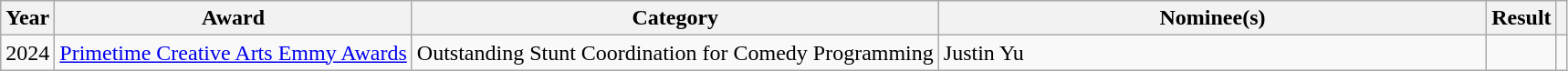<table class="wikitable plainrowheaders sortable">
<tr>
<th scope="col">Year</th>
<th scope="col">Award</th>
<th scope="col">Category</th>
<th scope="col" style="width:35%;">Nominee(s)</th>
<th scope="col">Result</th>
<th class="unsortable" scope="col"></th>
</tr>
<tr>
<td style="text-align:center">2024</td>
<td><a href='#'>Primetime Creative Arts Emmy Awards</a></td>
<td>Outstanding Stunt Coordination for Comedy Programming</td>
<td data-sort-value="Yu, Justin">Justin Yu</td>
<td></td>
<td></td>
</tr>
</table>
